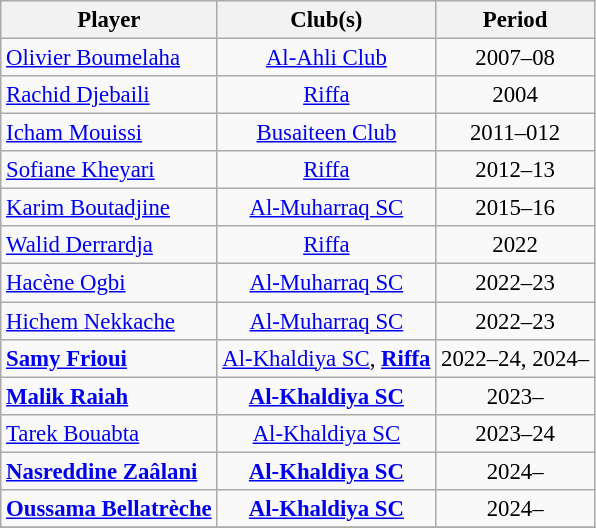<table class="wikitable collapsible collapsed" style="text-align:center;font-size:95%">
<tr>
<th scope="col">Player</th>
<th scope="col" class="unsortable">Club(s)</th>
<th scope="col">Period</th>
</tr>
<tr>
<td align="left"><a href='#'>Olivier Boumelaha</a></td>
<td><a href='#'>Al-Ahli Club</a></td>
<td>2007–08</td>
</tr>
<tr>
<td align="left"><a href='#'>Rachid Djebaili</a></td>
<td><a href='#'>Riffa</a></td>
<td>2004</td>
</tr>
<tr>
<td align="left"><a href='#'>Icham Mouissi</a></td>
<td><a href='#'>Busaiteen Club</a></td>
<td>2011–012</td>
</tr>
<tr>
<td align="left"><a href='#'>Sofiane Kheyari</a></td>
<td><a href='#'>Riffa</a></td>
<td>2012–13</td>
</tr>
<tr>
<td align="left"><a href='#'>Karim Boutadjine</a></td>
<td><a href='#'>Al-Muharraq SC</a></td>
<td>2015–16</td>
</tr>
<tr>
<td align="left"><a href='#'>Walid Derrardja</a></td>
<td><a href='#'>Riffa</a></td>
<td>2022</td>
</tr>
<tr>
<td align="left"><a href='#'>Hacène Ogbi</a></td>
<td><a href='#'>Al-Muharraq SC</a></td>
<td>2022–23</td>
</tr>
<tr>
<td align="left"><a href='#'>Hichem Nekkache</a></td>
<td><a href='#'>Al-Muharraq SC</a></td>
<td>2022–23</td>
</tr>
<tr>
<td align="left"><strong><a href='#'>Samy Frioui</a></strong></td>
<td><a href='#'>Al-Khaldiya SC</a>, <strong><a href='#'>Riffa</a></strong></td>
<td>2022–24, 2024–</td>
</tr>
<tr>
<td align="left"><strong><a href='#'>Malik Raiah</a></strong></td>
<td><strong><a href='#'>Al-Khaldiya SC</a></strong></td>
<td>2023–</td>
</tr>
<tr>
<td align="left"><a href='#'>Tarek Bouabta</a></td>
<td><a href='#'>Al-Khaldiya SC</a></td>
<td>2023–24</td>
</tr>
<tr>
<td align="left"><strong><a href='#'>Nasreddine Zaâlani</a></strong></td>
<td><strong><a href='#'>Al-Khaldiya SC</a></strong></td>
<td>2024–</td>
</tr>
<tr>
<td align="left"><strong><a href='#'>Oussama Bellatrèche</a></strong></td>
<td><strong><a href='#'>Al-Khaldiya SC</a></strong></td>
<td>2024–</td>
</tr>
<tr>
</tr>
</table>
